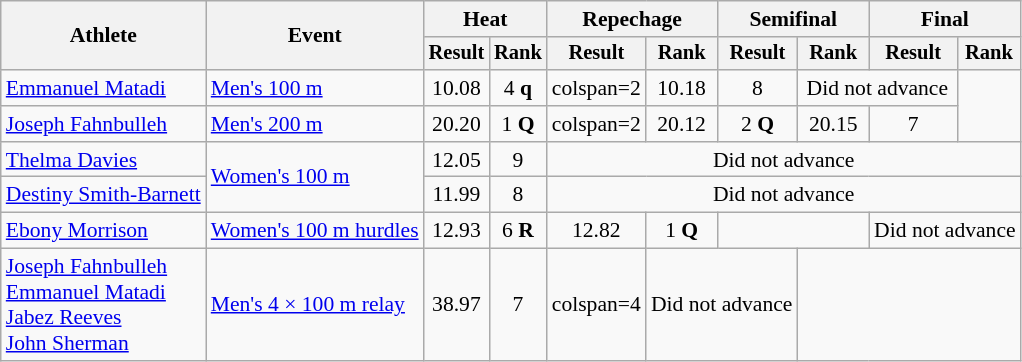<table class="wikitable" style="font-size:90%">
<tr>
<th rowspan="2">Athlete</th>
<th rowspan="2">Event</th>
<th colspan="2">Heat</th>
<th colspan="2">Repechage</th>
<th colspan="2">Semifinal</th>
<th colspan="2">Final</th>
</tr>
<tr style="font-size:95%">
<th>Result</th>
<th>Rank</th>
<th>Result</th>
<th>Rank</th>
<th>Result</th>
<th>Rank</th>
<th>Result</th>
<th>Rank</th>
</tr>
<tr align=center>
<td align=left><a href='#'>Emmanuel Matadi</a></td>
<td align=left><a href='#'>Men's 100 m</a></td>
<td>10.08</td>
<td>4 <strong>q</strong></td>
<td>colspan=2 </td>
<td>10.18</td>
<td>8</td>
<td colspan=2>Did not advance</td>
</tr>
<tr align=center>
<td align=left><a href='#'>Joseph Fahnbulleh</a></td>
<td align=left><a href='#'>Men's 200 m</a></td>
<td>20.20</td>
<td>1 <strong>Q</strong></td>
<td>colspan=2 </td>
<td>20.12</td>
<td>2 <strong>Q</strong></td>
<td>20.15</td>
<td>7</td>
</tr>
<tr align=center>
<td align=left><a href='#'>Thelma Davies</a></td>
<td align=left rowspan=2><a href='#'>Women's 100 m</a></td>
<td>12.05</td>
<td>9</td>
<td colspan=6>Did not advance</td>
</tr>
<tr align=center>
<td align=left><a href='#'>Destiny Smith-Barnett</a></td>
<td>11.99</td>
<td>8</td>
<td colspan=6>Did not advance</td>
</tr>
<tr align=center>
<td align=left><a href='#'>Ebony Morrison</a></td>
<td align=left><a href='#'>Women's 100 m hurdles</a></td>
<td>12.93</td>
<td>6 <strong>R</strong></td>
<td>12.82</td>
<td>1 <strong>Q</strong></td>
<td colspan=2></td>
<td colspan=2>Did not advance</td>
</tr>
<tr align=center>
<td align=left><a href='#'>Joseph Fahnbulleh</a><br><a href='#'>Emmanuel Matadi</a><br><a href='#'>Jabez Reeves</a><br><a href='#'>John Sherman</a></td>
<td align=left><a href='#'>Men's 4 × 100 m relay</a></td>
<td>38.97</td>
<td>7</td>
<td>colspan=4 </td>
<td colspan=2>Did not advance</td>
</tr>
</table>
